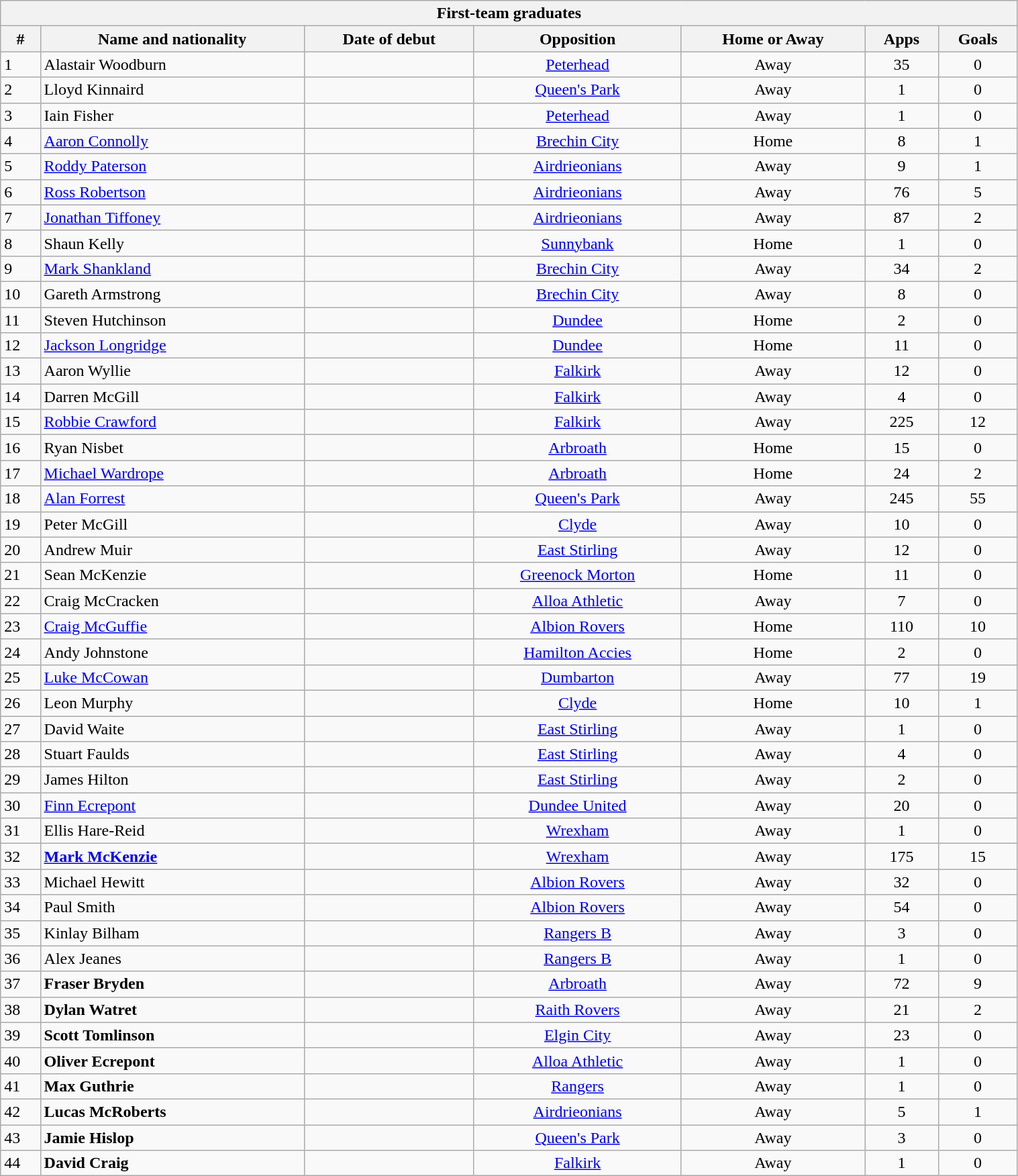<table class="wikitable sortable" style="width: 80%;">
<tr>
<th colspan=7>First-team graduates</th>
</tr>
<tr>
<th scope="col">#</th>
<th scope="col">Name and nationality</th>
<th scope="col">Date of debut</th>
<th scope="col">Opposition</th>
<th scope="col">Home or Away</th>
<th scope="col">Apps</th>
<th scope="col">Goals</th>
</tr>
<tr>
<td>1</td>
<td> Alastair Woodburn</td>
<td></td>
<td align=center><a href='#'>Peterhead</a></td>
<td align=center>Away</td>
<td align=center>35</td>
<td align=center>0</td>
</tr>
<tr>
<td>2</td>
<td> Lloyd Kinnaird</td>
<td></td>
<td align=center><a href='#'>Queen's Park</a></td>
<td align=center>Away</td>
<td align=center>1</td>
<td align=center>0</td>
</tr>
<tr>
<td>3</td>
<td> Iain Fisher</td>
<td></td>
<td align=center><a href='#'>Peterhead</a></td>
<td align=center>Away</td>
<td align=center>1</td>
<td align=center>0</td>
</tr>
<tr>
<td>4</td>
<td> <a href='#'>Aaron Connolly</a></td>
<td></td>
<td align=center><a href='#'>Brechin City</a></td>
<td align=center>Home</td>
<td align=center>8</td>
<td align=center>1</td>
</tr>
<tr>
<td>5</td>
<td> <a href='#'>Roddy Paterson</a></td>
<td></td>
<td align=center><a href='#'>Airdrieonians</a></td>
<td align=center>Away</td>
<td align=center>9</td>
<td align=center>1</td>
</tr>
<tr>
<td>6</td>
<td> <a href='#'>Ross Robertson</a></td>
<td></td>
<td align=center><a href='#'>Airdrieonians</a></td>
<td align=center>Away</td>
<td align=center>76</td>
<td align=center>5</td>
</tr>
<tr>
<td>7</td>
<td> <a href='#'>Jonathan Tiffoney</a></td>
<td></td>
<td align=center><a href='#'>Airdrieonians</a></td>
<td align=center>Away</td>
<td align=center>87</td>
<td align=center>2</td>
</tr>
<tr>
<td>8</td>
<td> Shaun Kelly</td>
<td></td>
<td align=center><a href='#'>Sunnybank</a></td>
<td align=center>Home</td>
<td align=center>1</td>
<td align=center>0</td>
</tr>
<tr>
<td>9</td>
<td> <a href='#'>Mark Shankland</a></td>
<td></td>
<td align=center><a href='#'>Brechin City</a></td>
<td align=center>Away</td>
<td align=center>34</td>
<td align=center>2</td>
</tr>
<tr>
<td>10</td>
<td> Gareth Armstrong</td>
<td></td>
<td align=center><a href='#'>Brechin City</a></td>
<td align=center>Away</td>
<td align=center>8</td>
<td align=center>0</td>
</tr>
<tr>
<td>11</td>
<td> Steven Hutchinson</td>
<td></td>
<td align=center><a href='#'>Dundee</a></td>
<td align=center>Home</td>
<td align=center>2</td>
<td align=center>0</td>
</tr>
<tr>
<td>12</td>
<td> <a href='#'>Jackson Longridge</a></td>
<td></td>
<td align=center><a href='#'>Dundee</a></td>
<td align=center>Home</td>
<td align=center>11</td>
<td align=center>0</td>
</tr>
<tr>
<td>13</td>
<td> Aaron Wyllie</td>
<td></td>
<td align=center><a href='#'>Falkirk</a></td>
<td align=center>Away</td>
<td align=center>12</td>
<td align=center>0</td>
</tr>
<tr>
<td>14</td>
<td> Darren McGill</td>
<td></td>
<td align=center><a href='#'>Falkirk</a></td>
<td align=center>Away</td>
<td align=center>4</td>
<td align=center>0</td>
</tr>
<tr>
<td>15</td>
<td> <a href='#'>Robbie Crawford</a></td>
<td></td>
<td align=center><a href='#'>Falkirk</a></td>
<td align=center>Away</td>
<td align=center>225</td>
<td align=center>12</td>
</tr>
<tr>
<td>16</td>
<td> Ryan Nisbet</td>
<td></td>
<td align=center><a href='#'>Arbroath</a></td>
<td align=center>Home</td>
<td align=center>15</td>
<td align=center>0</td>
</tr>
<tr>
<td>17</td>
<td> <a href='#'>Michael Wardrope</a></td>
<td></td>
<td align=center><a href='#'>Arbroath</a></td>
<td align=center>Home</td>
<td align=center>24</td>
<td align=center>2</td>
</tr>
<tr>
<td>18</td>
<td> <a href='#'>Alan Forrest</a></td>
<td></td>
<td align=center><a href='#'>Queen's Park</a></td>
<td align=center>Away</td>
<td align=center>245</td>
<td align=center>55</td>
</tr>
<tr>
<td>19</td>
<td> Peter McGill</td>
<td></td>
<td align=center><a href='#'>Clyde</a></td>
<td align=center>Away</td>
<td align=center>10</td>
<td align=center>0</td>
</tr>
<tr>
<td>20</td>
<td> Andrew Muir</td>
<td></td>
<td align=center><a href='#'>East Stirling</a></td>
<td align=center>Away</td>
<td align=center>12</td>
<td align=center>0</td>
</tr>
<tr>
<td>21</td>
<td> Sean McKenzie</td>
<td></td>
<td align=center><a href='#'>Greenock Morton</a></td>
<td align=center>Home</td>
<td align=center>11</td>
<td align=center>0</td>
</tr>
<tr>
<td>22</td>
<td> Craig McCracken</td>
<td></td>
<td align=center><a href='#'>Alloa Athletic</a></td>
<td align=center>Away</td>
<td align=center>7</td>
<td align=center>0</td>
</tr>
<tr>
<td>23</td>
<td> <a href='#'>Craig McGuffie</a></td>
<td></td>
<td align=center><a href='#'>Albion Rovers</a></td>
<td align=center>Home</td>
<td align=center>110</td>
<td align=center>10</td>
</tr>
<tr>
<td>24</td>
<td> Andy Johnstone</td>
<td></td>
<td align=center><a href='#'>Hamilton Accies</a></td>
<td align=center>Home</td>
<td align=center>2</td>
<td align=center>0</td>
</tr>
<tr>
<td>25</td>
<td> <a href='#'>Luke McCowan</a></td>
<td></td>
<td align=center><a href='#'>Dumbarton</a></td>
<td align=center>Away</td>
<td align=center>77</td>
<td align=center>19</td>
</tr>
<tr>
<td>26</td>
<td> Leon Murphy</td>
<td></td>
<td align=center><a href='#'>Clyde</a></td>
<td align=center>Home</td>
<td align=center>10</td>
<td align=center>1</td>
</tr>
<tr>
<td>27</td>
<td> David Waite</td>
<td></td>
<td align=center><a href='#'>East Stirling</a></td>
<td align=center>Away</td>
<td align=center>1</td>
<td align=center>0</td>
</tr>
<tr>
<td>28</td>
<td> Stuart Faulds</td>
<td></td>
<td align=center><a href='#'>East Stirling</a></td>
<td align=center>Away</td>
<td align=center>4</td>
<td align=center>0</td>
</tr>
<tr>
<td>29</td>
<td> James Hilton</td>
<td></td>
<td align=center><a href='#'>East Stirling</a></td>
<td align=center>Away</td>
<td align=center>2</td>
<td align=center>0</td>
</tr>
<tr>
<td>30</td>
<td> <a href='#'>Finn Ecrepont</a></td>
<td></td>
<td align=center><a href='#'>Dundee United</a></td>
<td align=center>Away</td>
<td align=center>20</td>
<td align=center>0</td>
</tr>
<tr>
<td>31</td>
<td> Ellis Hare-Reid</td>
<td></td>
<td align=center><a href='#'>Wrexham</a></td>
<td align=center>Away</td>
<td align=center>1</td>
<td align=center>0</td>
</tr>
<tr>
<td>32</td>
<td> <strong><a href='#'>Mark McKenzie</a></strong></td>
<td></td>
<td align=center><a href='#'>Wrexham</a></td>
<td align=center>Away</td>
<td align=center>175</td>
<td align=center>15</td>
</tr>
<tr>
<td>33</td>
<td> Michael Hewitt</td>
<td></td>
<td align=center><a href='#'>Albion Rovers</a></td>
<td align=center>Away</td>
<td align=center>32</td>
<td align=center>0</td>
</tr>
<tr>
<td>34</td>
<td> Paul Smith</td>
<td></td>
<td align=center><a href='#'>Albion Rovers</a></td>
<td align=center>Away</td>
<td align=center>54</td>
<td align=center>0</td>
</tr>
<tr>
<td>35</td>
<td> Kinlay Bilham</td>
<td></td>
<td align=center><a href='#'>Rangers B</a></td>
<td align=center>Away</td>
<td align=center>3</td>
<td align=center>0</td>
</tr>
<tr>
<td>36</td>
<td> Alex Jeanes</td>
<td></td>
<td align=center><a href='#'>Rangers B</a></td>
<td align=center>Away</td>
<td align=center>1</td>
<td align=center>0</td>
</tr>
<tr>
<td>37</td>
<td> <strong>Fraser Bryden</strong></td>
<td></td>
<td align=center><a href='#'>Arbroath</a></td>
<td align=center>Away</td>
<td align=center>72</td>
<td align=center>9</td>
</tr>
<tr>
<td>38</td>
<td> <strong>Dylan Watret</strong></td>
<td></td>
<td align=center><a href='#'>Raith Rovers</a></td>
<td align=center>Away</td>
<td align=center>21</td>
<td align=center>2</td>
</tr>
<tr>
<td>39</td>
<td> <strong>Scott Tomlinson</strong></td>
<td></td>
<td align=center><a href='#'>Elgin City</a></td>
<td align=center>Away</td>
<td align=center>23</td>
<td align=center>0</td>
</tr>
<tr>
<td>40</td>
<td> <strong>Oliver Ecrepont</strong></td>
<td></td>
<td align=center><a href='#'>Alloa Athletic</a></td>
<td align=center>Away</td>
<td align=center>1</td>
<td align=center>0</td>
</tr>
<tr>
<td>41</td>
<td> <strong>Max Guthrie</strong></td>
<td></td>
<td align=center><a href='#'>Rangers</a></td>
<td align=center>Away</td>
<td align=center>1</td>
<td align=center>0</td>
</tr>
<tr>
<td>42</td>
<td> <strong>Lucas McRoberts</strong></td>
<td></td>
<td align=center><a href='#'>Airdrieonians</a></td>
<td align=center>Away</td>
<td align=center>5</td>
<td align=center>1</td>
</tr>
<tr>
<td>43</td>
<td> <strong>Jamie Hislop</strong></td>
<td></td>
<td align=center><a href='#'>Queen's Park</a></td>
<td align=center>Away</td>
<td align=center>3</td>
<td align=center>0</td>
</tr>
<tr>
<td>44</td>
<td> <strong>David Craig</strong></td>
<td></td>
<td align=center><a href='#'>Falkirk</a></td>
<td align=center>Away</td>
<td align=center>1</td>
<td align=center>0</td>
</tr>
</table>
